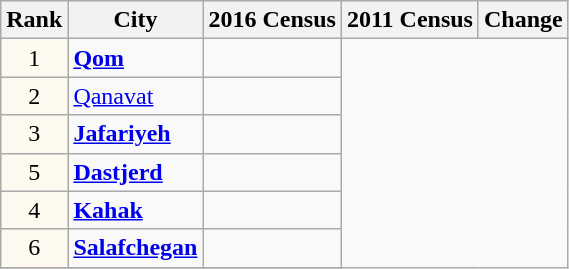<table class="wikitable sortable">
<tr>
<th>Rank</th>
<th>City</th>
<th>2016 Census</th>
<th>2011 Census</th>
<th>Change</th>
</tr>
<tr>
<td align=center bgcolor="FFFAF0">1</td>
<td><strong><a href='#'>Qom</a></strong></td>
<td></td>
</tr>
<tr>
<td align=center bgcolor="FFFAF0">2</td>
<td><a href='#'>Qanavat</a></td>
<td></td>
</tr>
<tr>
<td align=center bgcolor="FFFAF0">3</td>
<td><strong><a href='#'>Jafariyeh</a></strong></td>
<td></td>
</tr>
<tr>
<td align=center bgcolor="FFFAF0">5</td>
<td><strong><a href='#'>Dastjerd</a></strong></td>
<td></td>
</tr>
<tr>
<td align=center bgcolor="FFFAF0">4</td>
<td><strong><a href='#'>Kahak</a></strong></td>
<td></td>
</tr>
<tr>
<td align=center bgcolor="FFFAF0">6</td>
<td><strong><a href='#'>Salafchegan</a></strong></td>
<td></td>
</tr>
<tr>
</tr>
</table>
